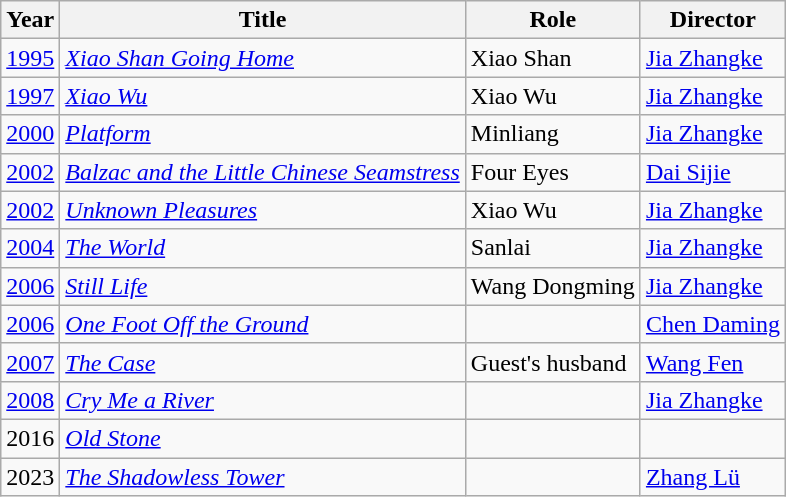<table class="wikitable">
<tr>
<th>Year</th>
<th>Title</th>
<th>Role</th>
<th>Director</th>
</tr>
<tr>
<td><a href='#'>1995</a></td>
<td><em><a href='#'>Xiao Shan Going Home</a></em></td>
<td>Xiao Shan</td>
<td><a href='#'>Jia Zhangke</a></td>
</tr>
<tr>
<td><a href='#'>1997</a></td>
<td><em><a href='#'>Xiao Wu</a></em></td>
<td>Xiao Wu</td>
<td><a href='#'>Jia Zhangke</a></td>
</tr>
<tr>
<td><a href='#'>2000</a></td>
<td><em><a href='#'>Platform</a></em></td>
<td>Minliang</td>
<td><a href='#'>Jia Zhangke</a></td>
</tr>
<tr>
<td><a href='#'>2002</a></td>
<td><em><a href='#'>Balzac and the Little Chinese Seamstress</a></em></td>
<td>Four Eyes</td>
<td><a href='#'>Dai Sijie</a></td>
</tr>
<tr>
<td><a href='#'>2002</a></td>
<td><em><a href='#'>Unknown Pleasures</a></em></td>
<td>Xiao Wu</td>
<td><a href='#'>Jia Zhangke</a></td>
</tr>
<tr>
<td><a href='#'>2004</a></td>
<td><em><a href='#'>The World</a></em></td>
<td>Sanlai</td>
<td><a href='#'>Jia Zhangke</a></td>
</tr>
<tr>
<td><a href='#'>2006</a></td>
<td><em><a href='#'>Still Life</a></em></td>
<td>Wang Dongming</td>
<td><a href='#'>Jia Zhangke</a></td>
</tr>
<tr>
<td><a href='#'>2006</a></td>
<td><em><a href='#'>One Foot Off the Ground</a></em></td>
<td></td>
<td><a href='#'>Chen Daming</a></td>
</tr>
<tr>
<td><a href='#'>2007</a></td>
<td><em><a href='#'>The Case</a></em></td>
<td>Guest's husband</td>
<td><a href='#'>Wang Fen</a></td>
</tr>
<tr>
<td><a href='#'>2008</a></td>
<td><em><a href='#'>Cry Me a River</a></em></td>
<td></td>
<td><a href='#'>Jia Zhangke</a></td>
</tr>
<tr>
<td>2016</td>
<td><em><a href='#'>Old Stone</a></em></td>
<td></td>
<td></td>
</tr>
<tr>
<td>2023</td>
<td><em><a href='#'>The Shadowless Tower</a></em></td>
<td></td>
<td><a href='#'>Zhang Lü</a></td>
</tr>
</table>
